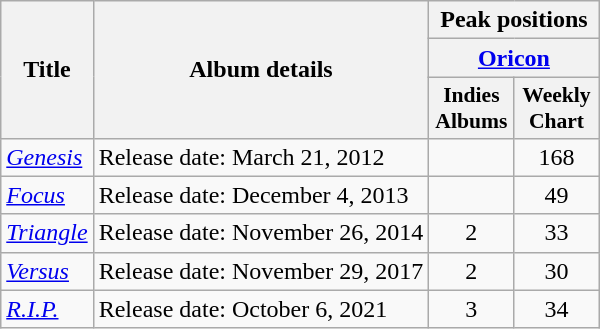<table class="wikitable plainrowheaders">
<tr>
<th scope="col" rowspan="3">Title</th>
<th scope="col" rowspan="3">Album details</th>
<th scope="col" colspan="2">Peak positions</th>
</tr>
<tr>
<th scope="col" colspan="2"><a href='#'>Oricon</a></th>
</tr>
<tr>
<th style="width:50px;font-size:90%;" scope="col">Indies Albums</th>
<th style="width:50px;font-size:90%;" scope="col">Weekly Chart</th>
</tr>
<tr>
<td><em><a href='#'>Genesis</a></em></td>
<td>Release date: March 21, 2012</td>
<td align="center"></td>
<td align="center">168</td>
</tr>
<tr>
<td><em><a href='#'>Focus</a></em></td>
<td>Release date: December 4, 2013</td>
<td align="center"></td>
<td align="center">49</td>
</tr>
<tr>
<td><em><a href='#'>Triangle</a></em></td>
<td>Release date: November 26, 2014</td>
<td align="center">2</td>
<td align="center">33</td>
</tr>
<tr>
<td><em><a href='#'>Versus</a></em></td>
<td>Release date: November 29, 2017</td>
<td align="center">2</td>
<td align="center">30</td>
</tr>
<tr>
<td><em><a href='#'>R.I.P.</a></td>
<td>Release date: October 6, 2021</td>
<td align="center">3</td>
<td align="center">34</td>
</tr>
</table>
